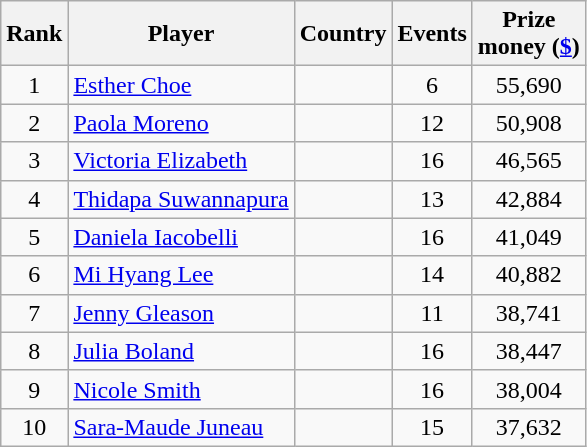<table class="wikitable">
<tr>
<th>Rank</th>
<th>Player</th>
<th>Country</th>
<th>Events</th>
<th>Prize <br>money (<a href='#'>$</a>)</th>
</tr>
<tr>
<td align=center>1</td>
<td><a href='#'>Esther Choe</a></td>
<td></td>
<td align=center>6</td>
<td align=center>55,690</td>
</tr>
<tr>
<td align=center>2</td>
<td><a href='#'>Paola Moreno</a></td>
<td></td>
<td align=center>12</td>
<td align=center>50,908</td>
</tr>
<tr>
<td align=center>3</td>
<td><a href='#'>Victoria Elizabeth</a></td>
<td></td>
<td align=center>16</td>
<td align=center>46,565</td>
</tr>
<tr>
<td align=center>4</td>
<td><a href='#'>Thidapa Suwannapura</a></td>
<td></td>
<td align=center>13</td>
<td align=center>42,884</td>
</tr>
<tr>
<td align=center>5</td>
<td><a href='#'>Daniela Iacobelli</a></td>
<td></td>
<td align=center>16</td>
<td align=center>41,049</td>
</tr>
<tr>
<td align=center>6</td>
<td><a href='#'>Mi Hyang Lee</a></td>
<td></td>
<td align=center>14</td>
<td align=center>40,882</td>
</tr>
<tr>
<td align=center>7</td>
<td><a href='#'>Jenny Gleason</a></td>
<td></td>
<td align=center>11</td>
<td align=center>38,741</td>
</tr>
<tr>
<td align=center>8</td>
<td><a href='#'>Julia Boland</a></td>
<td></td>
<td align=center>16</td>
<td align=center>38,447</td>
</tr>
<tr>
<td align=center>9</td>
<td><a href='#'>Nicole Smith</a></td>
<td></td>
<td align=center>16</td>
<td align=center>38,004</td>
</tr>
<tr>
<td align=center>10</td>
<td><a href='#'>Sara-Maude Juneau</a></td>
<td></td>
<td align=center>15</td>
<td align=center>37,632</td>
</tr>
</table>
